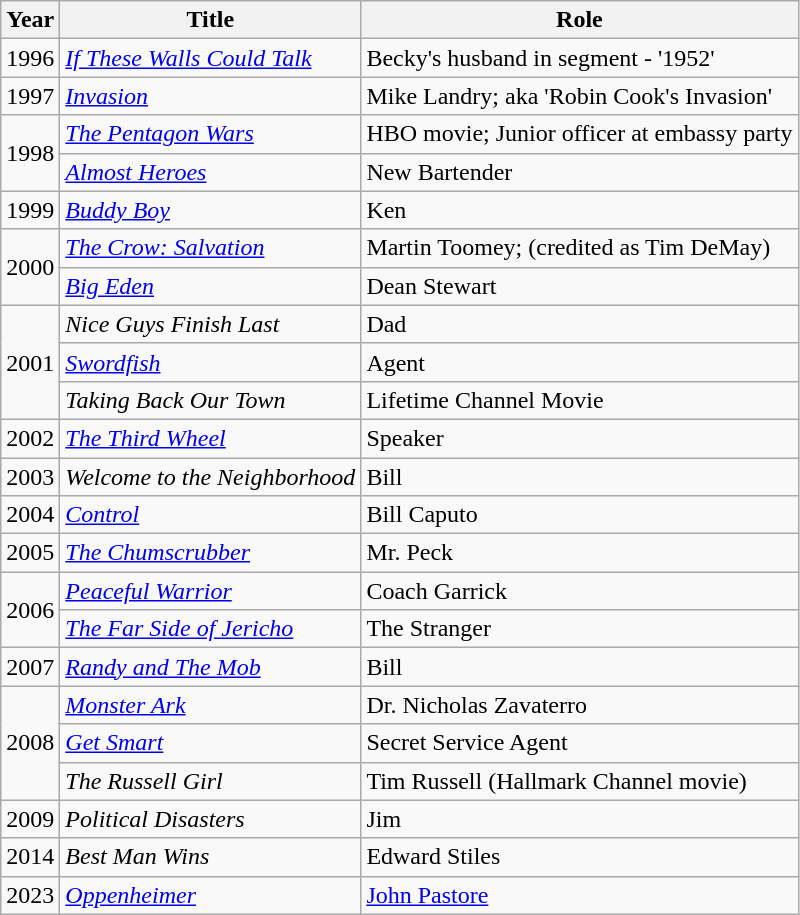<table class="wikitable sortable">
<tr>
<th>Year</th>
<th>Title</th>
<th>Role</th>
</tr>
<tr>
<td>1996</td>
<td><em><a href='#'>If These Walls Could Talk</a></em></td>
<td>Becky's husband in segment - '1952'</td>
</tr>
<tr>
<td>1997</td>
<td><em><a href='#'>Invasion</a></em></td>
<td>Mike Landry; aka 'Robin Cook's Invasion'</td>
</tr>
<tr>
<td rowspan="2">1998</td>
<td><em><a href='#'>The Pentagon Wars</a></em></td>
<td>HBO movie; Junior officer at embassy party</td>
</tr>
<tr>
<td><em><a href='#'>Almost Heroes</a></em></td>
<td>New Bartender</td>
</tr>
<tr>
<td>1999</td>
<td><em><a href='#'>Buddy Boy</a></em></td>
<td>Ken</td>
</tr>
<tr>
<td rowspan="2">2000</td>
<td><em><a href='#'>The Crow: Salvation</a></em></td>
<td>Martin Toomey; (credited as Tim DeMay)</td>
</tr>
<tr>
<td><em><a href='#'>Big Eden</a></em></td>
<td>Dean Stewart</td>
</tr>
<tr>
<td rowspan="3">2001</td>
<td><em>Nice Guys Finish Last</em></td>
<td>Dad</td>
</tr>
<tr>
<td><em><a href='#'>Swordfish</a></em></td>
<td>Agent</td>
</tr>
<tr>
<td><em>Taking Back Our Town</em></td>
<td>Lifetime Channel Movie</td>
</tr>
<tr>
<td>2002</td>
<td><em><a href='#'>The Third Wheel</a></em></td>
<td>Speaker</td>
</tr>
<tr>
<td>2003</td>
<td><em>Welcome to the Neighborhood</em></td>
<td>Bill</td>
</tr>
<tr>
<td>2004</td>
<td><em><a href='#'>Control</a></em></td>
<td>Bill Caputo</td>
</tr>
<tr>
<td>2005</td>
<td><em><a href='#'>The Chumscrubber</a></em></td>
<td>Mr. Peck</td>
</tr>
<tr>
<td rowspan="2">2006</td>
<td><em><a href='#'>Peaceful Warrior</a></em></td>
<td>Coach Garrick</td>
</tr>
<tr>
<td><em><a href='#'>The Far Side of Jericho</a></em></td>
<td>The Stranger</td>
</tr>
<tr>
<td>2007</td>
<td><em><a href='#'>Randy and The Mob</a></em></td>
<td>Bill</td>
</tr>
<tr>
<td rowspan="3">2008</td>
<td><em><a href='#'>Monster Ark</a></em></td>
<td>Dr. Nicholas Zavaterro</td>
</tr>
<tr>
<td><em><a href='#'>Get Smart</a></em></td>
<td>Secret Service Agent</td>
</tr>
<tr>
<td><em>The Russell Girl</em></td>
<td>Tim Russell (Hallmark Channel movie)</td>
</tr>
<tr>
<td>2009</td>
<td><em>Political Disasters</em></td>
<td>Jim</td>
</tr>
<tr>
<td>2014</td>
<td><em>Best Man Wins</em></td>
<td>Edward Stiles</td>
</tr>
<tr>
<td>2023</td>
<td><em><a href='#'>Oppenheimer</a></em></td>
<td><a href='#'>John Pastore</a></td>
</tr>
</table>
